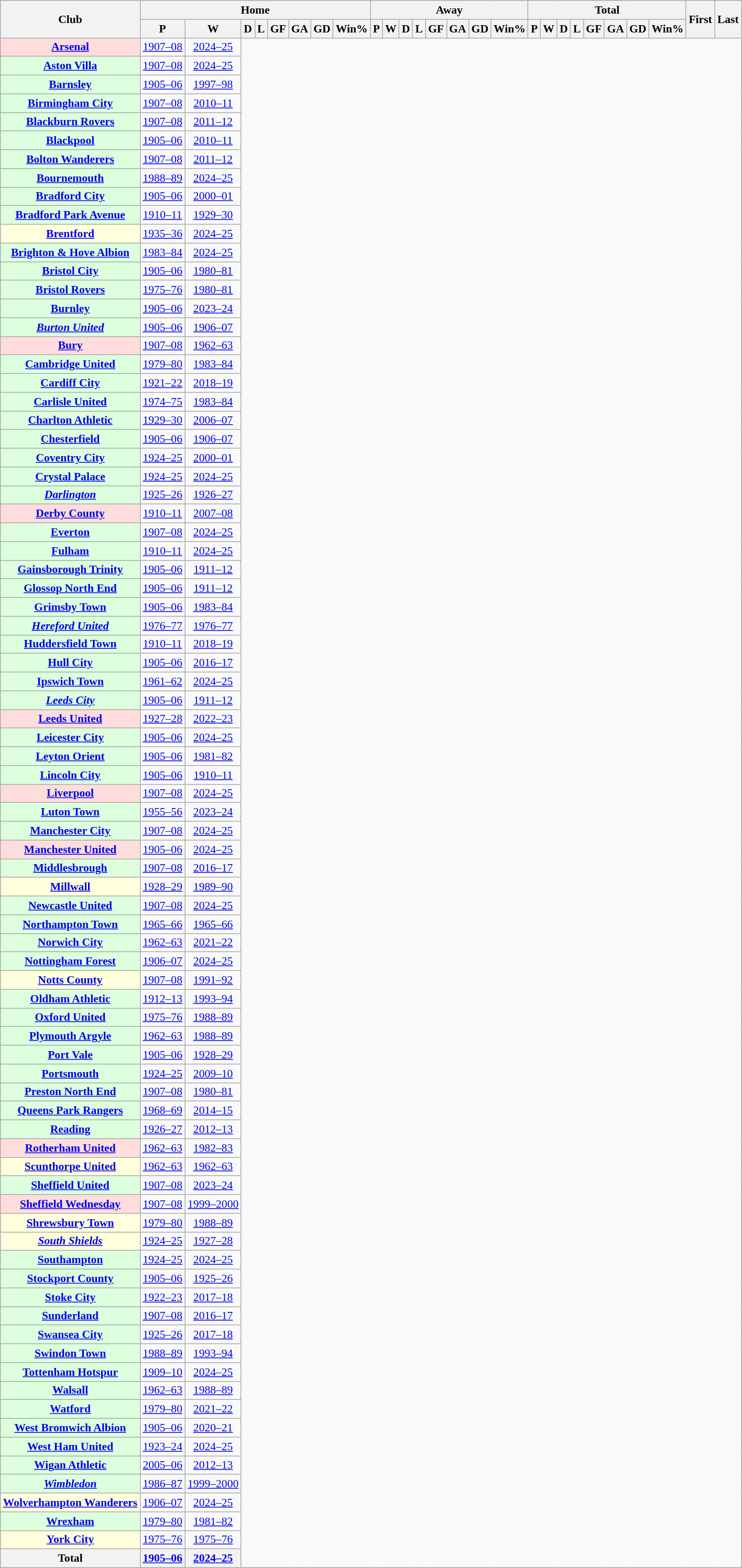<table class="wikitable plainrowheaders sortable sticky-header-multi sort-under" style="text-align:center; font-size:90%">
<tr>
<th rowspan=2 scope=col>Club</th>
<th colspan=8>Home</th>
<th colspan=8>Away</th>
<th colspan=8>Total</th>
<th rowspan=2 scope=col>First</th>
<th rowspan=2 scope=col>Last</th>
</tr>
<tr>
<th scope=col>P</th>
<th scope=col>W</th>
<th scope=col>D</th>
<th scope=col>L</th>
<th scope=col>GF</th>
<th scope=col>GA</th>
<th scope=col>GD</th>
<th scope=col>Win%</th>
<th scope=col>P</th>
<th scope=col>W</th>
<th scope=col>D</th>
<th scope=col>L</th>
<th scope=col>GF</th>
<th scope=col>GA</th>
<th scope=col>GD</th>
<th scope=col>Win%</th>
<th scope=col>P</th>
<th scope=col>W</th>
<th scope=col>D</th>
<th scope=col>L</th>
<th scope=col>GF</th>
<th scope=col>GA</th>
<th scope=col>GD</th>
<th scope=col>Win%</th>
</tr>
<tr>
<th scope=row style="background:#FDD;"><strong><a href='#'>Arsenal</a></strong><br> 
 
 </th>
<td><a href='#'>1907–08</a></td>
<td><a href='#'>2024–25</a></td>
</tr>
<tr>
<th scope=row style="background:#DFD;"><strong><a href='#'>Aston Villa</a></strong><br> 
 
 </th>
<td><a href='#'>1907–08</a></td>
<td><a href='#'>2024–25</a></td>
</tr>
<tr>
<th scope=row style="background:#DFD;"><a href='#'>Barnsley</a><br> 
 
 </th>
<td><a href='#'>1905–06</a></td>
<td><a href='#'>1997–98</a></td>
</tr>
<tr>
<th scope=row style="background:#DFD;"><a href='#'>Birmingham City</a><br> 
 
 </th>
<td><a href='#'>1907–08</a></td>
<td><a href='#'>2010–11</a></td>
</tr>
<tr>
<th scope=row style="background:#DFD;"><a href='#'>Blackburn Rovers</a><br> 
 
 </th>
<td><a href='#'>1907–08</a></td>
<td><a href='#'>2011–12</a></td>
</tr>
<tr>
<th scope=row style="background:#DFD;"><a href='#'>Blackpool</a><br> 
 
 </th>
<td><a href='#'>1905–06</a></td>
<td><a href='#'>2010–11</a></td>
</tr>
<tr>
<th scope=row style="background:#DFD;"><a href='#'>Bolton Wanderers</a><br> 
 
 </th>
<td><a href='#'>1907–08</a></td>
<td><a href='#'>2011–12</a></td>
</tr>
<tr>
<th scope=row style="background:#DFD;"><strong><a href='#'>Bournemouth</a></strong><br> 
 
 </th>
<td><a href='#'>1988–89</a></td>
<td><a href='#'>2024–25</a></td>
</tr>
<tr>
<th scope=row style="background:#DFD;"><a href='#'>Bradford City</a><br> 
 
 </th>
<td><a href='#'>1905–06</a></td>
<td><a href='#'>2000–01</a></td>
</tr>
<tr>
<th scope=row style="background:#DFD;"><a href='#'>Bradford Park Avenue</a><br> 
 
 </th>
<td><a href='#'>1910–11</a></td>
<td><a href='#'>1929–30</a></td>
</tr>
<tr>
<th scope=row style="background:#FFD;"><strong><a href='#'>Brentford</a></strong><br> 
 
 </th>
<td><a href='#'>1935–36</a></td>
<td><a href='#'>2024–25</a></td>
</tr>
<tr>
<th scope=row style="background:#DFD;"><strong><a href='#'>Brighton & Hove Albion</a></strong><br> 
 
 </th>
<td><a href='#'>1983–84</a></td>
<td><a href='#'>2024–25</a></td>
</tr>
<tr>
<th scope=row style="background:#DFD;"><a href='#'>Bristol City</a><br> 
 
 </th>
<td><a href='#'>1905–06</a></td>
<td><a href='#'>1980–81</a></td>
</tr>
<tr>
<th scope=row style="background:#DFD;"><a href='#'>Bristol Rovers</a><br> 
 
 </th>
<td><a href='#'>1975–76</a></td>
<td><a href='#'>1980–81</a></td>
</tr>
<tr>
<th scope=row style="background:#DFD;"><strong><a href='#'>Burnley</a></strong><br> 
 
 </th>
<td><a href='#'>1905–06</a></td>
<td><a href='#'>2023–24</a></td>
</tr>
<tr>
<th scope=row style="background:#DFD;"><em><a href='#'>Burton United</a></em><br> 
 
 </th>
<td><a href='#'>1905–06</a></td>
<td><a href='#'>1906–07</a></td>
</tr>
<tr>
<th scope=row style="background:#FDD;"><a href='#'>Bury</a><br> 
 
 </th>
<td><a href='#'>1907–08</a></td>
<td><a href='#'>1962–63</a></td>
</tr>
<tr>
<th scope=row style="background:#DFD;"><a href='#'>Cambridge United</a><br> 
 
 </th>
<td><a href='#'>1979–80</a></td>
<td><a href='#'>1983–84</a></td>
</tr>
<tr>
<th scope=row style="background:#DFD;"><a href='#'>Cardiff City</a><br> 
 
 </th>
<td><a href='#'>1921–22</a></td>
<td><a href='#'>2018–19</a></td>
</tr>
<tr>
<th scope=row style="background:#DFD;"><a href='#'>Carlisle United</a><br> 
 
 </th>
<td><a href='#'>1974–75</a></td>
<td><a href='#'>1983–84</a></td>
</tr>
<tr>
<th scope=row style="background:#DFD;"><a href='#'>Charlton Athletic</a><br> 
 
 </th>
<td><a href='#'>1929–30</a></td>
<td><a href='#'>2006–07</a></td>
</tr>
<tr>
<th scope=row style="background:#DFD;"><a href='#'>Chesterfield</a><br> 
 
 </th>
<td><a href='#'>1905–06</a></td>
<td><a href='#'>1906–07</a></td>
</tr>
<tr>
<th scope=row style="background:#DFD;"><a href='#'>Coventry City</a><br> 
 
 </th>
<td><a href='#'>1924–25</a></td>
<td><a href='#'>2000–01</a></td>
</tr>
<tr>
<th scope=row style="background:#DFD;"><strong><a href='#'>Crystal Palace</a></strong><br> 
 
 </th>
<td><a href='#'>1924–25</a></td>
<td><a href='#'>2024–25</a></td>
</tr>
<tr>
<th scope=row style="background:#DFD;"><em><a href='#'>Darlington</a></em><br> 
 
 </th>
<td><a href='#'>1925–26</a></td>
<td><a href='#'>1926–27</a></td>
</tr>
<tr>
<th scope=row style="background:#FDD;"><a href='#'>Derby County</a><br> 
 
 </th>
<td><a href='#'>1910–11</a></td>
<td><a href='#'>2007–08</a></td>
</tr>
<tr>
<th scope=row style="background:#DFD;"><strong><a href='#'>Everton</a></strong><br> 
 
 </th>
<td><a href='#'>1907–08</a></td>
<td><a href='#'>2024–25</a></td>
</tr>
<tr>
<th scope=row style="background:#DFD;"><strong><a href='#'>Fulham</a></strong><br> 
 
 </th>
<td><a href='#'>1910–11</a></td>
<td><a href='#'>2024–25</a></td>
</tr>
<tr>
<th scope=row style="background:#DFD;"><a href='#'>Gainsborough Trinity</a><br> 
 
 </th>
<td><a href='#'>1905–06</a></td>
<td><a href='#'>1911–12</a></td>
</tr>
<tr>
<th scope=row style="background:#DFD;"><a href='#'>Glossop North End</a><br> 
 
 </th>
<td><a href='#'>1905–06</a></td>
<td><a href='#'>1911–12</a></td>
</tr>
<tr>
<th scope=row style="background:#DFD;"><a href='#'>Grimsby Town</a><br> 
 
 </th>
<td><a href='#'>1905–06</a></td>
<td><a href='#'>1983–84</a></td>
</tr>
<tr>
<th scope=row style="background:#DFD;"><em><a href='#'>Hereford United</a></em><br> 
 
 </th>
<td><a href='#'>1976–77</a></td>
<td><a href='#'>1976–77</a></td>
</tr>
<tr>
<th scope=row style="background:#DFD;"><a href='#'>Huddersfield Town</a><br> 
 
 </th>
<td><a href='#'>1910–11</a></td>
<td><a href='#'>2018–19</a></td>
</tr>
<tr>
<th scope=row style="background:#DFD;"><a href='#'>Hull City</a><br> 
 
 </th>
<td><a href='#'>1905–06</a></td>
<td><a href='#'>2016–17</a></td>
</tr>
<tr>
<th scope=row style="background:#DFD;"><a href='#'>Ipswich Town</a><br> 
 
 </th>
<td><a href='#'>1961–62</a></td>
<td><a href='#'>2024–25</a></td>
</tr>
<tr>
<th scope=row style="background:#DFD;"><em><a href='#'>Leeds City</a></em><br> 
 
 </th>
<td><a href='#'>1905–06</a></td>
<td><a href='#'>1911–12</a></td>
</tr>
<tr>
<th scope=row style="background:#FDD;"><strong><a href='#'>Leeds United</a></strong><br> 
 
 </th>
<td><a href='#'>1927–28</a></td>
<td><a href='#'>2022–23</a></td>
</tr>
<tr>
<th scope=row style="background:#DFD;"><a href='#'>Leicester City</a><br> 
 
 </th>
<td><a href='#'>1905–06</a></td>
<td><a href='#'>2024–25</a></td>
</tr>
<tr>
<th scope=row style="background:#DFD;"><a href='#'>Leyton Orient</a><br> 
 
 </th>
<td><a href='#'>1905–06</a></td>
<td><a href='#'>1981–82</a></td>
</tr>
<tr>
<th scope=row style="background:#DFD;"><a href='#'>Lincoln City</a><br> 
 
 </th>
<td><a href='#'>1905–06</a></td>
<td><a href='#'>1910–11</a></td>
</tr>
<tr>
<th scope=row style="background:#FDD;"><strong><a href='#'>Liverpool</a></strong><br> 
 
 </th>
<td><a href='#'>1907–08</a></td>
<td><a href='#'>2024–25</a></td>
</tr>
<tr>
<th scope=row style="background:#DFD;"><a href='#'>Luton Town</a><br> 
 
 </th>
<td><a href='#'>1955–56</a></td>
<td><a href='#'>2023–24</a></td>
</tr>
<tr>
<th scope=row style="background:#DFD;"><strong><a href='#'>Manchester City</a></strong><br> 
 
 </th>
<td><a href='#'>1907–08</a></td>
<td><a href='#'>2024–25</a></td>
</tr>
<tr>
<th scope=row style="background:#FDD;"><strong><a href='#'>Manchester United</a></strong><br> 
 
 </th>
<td><a href='#'>1905–06</a></td>
<td><a href='#'>2024–25</a></td>
</tr>
<tr>
<th scope=row style="background:#DFD;"><a href='#'>Middlesbrough</a><br> 
 
 </th>
<td><a href='#'>1907–08</a></td>
<td><a href='#'>2016–17</a></td>
</tr>
<tr>
<th scope=row style="background:#FFD;"><a href='#'>Millwall</a><br> 
 
 </th>
<td><a href='#'>1928–29</a></td>
<td><a href='#'>1989–90</a></td>
</tr>
<tr>
<th scope=row style="background:#DFD;"><strong><a href='#'>Newcastle United</a></strong><br> 
 
 </th>
<td><a href='#'>1907–08</a></td>
<td><a href='#'>2024–25</a></td>
</tr>
<tr>
<th scope=row style="background:#DFD;"><a href='#'>Northampton Town</a><br> 
 
 </th>
<td><a href='#'>1965–66</a></td>
<td><a href='#'>1965–66</a></td>
</tr>
<tr>
<th scope=row style="background:#DFD;"><a href='#'>Norwich City</a><br> 
 
 </th>
<td><a href='#'>1962–63</a></td>
<td><a href='#'>2021–22</a></td>
</tr>
<tr>
<th scope=row style="background:#DFD;"><strong><a href='#'>Nottingham Forest</a></strong><br> 
 
 </th>
<td><a href='#'>1906–07</a></td>
<td><a href='#'>2024–25</a></td>
</tr>
<tr>
<th scope=row style="background:#FFD;"><a href='#'>Notts County</a><br> 
 
 </th>
<td><a href='#'>1907–08</a></td>
<td><a href='#'>1991–92</a></td>
</tr>
<tr>
<th scope=row style="background:#DFD;"><a href='#'>Oldham Athletic</a><br> 
 
 </th>
<td><a href='#'>1912–13</a></td>
<td><a href='#'>1993–94</a></td>
</tr>
<tr>
<th scope=row style="background:#DFD;"><a href='#'>Oxford United</a><br> 
 
 </th>
<td><a href='#'>1975–76</a></td>
<td><a href='#'>1988–89</a></td>
</tr>
<tr>
<th scope=row style="background:#DFD;"><a href='#'>Plymouth Argyle</a><br> 
 
 </th>
<td><a href='#'>1962–63</a></td>
<td><a href='#'>1988–89</a></td>
</tr>
<tr>
<th scope=row style="background:#DFD;"><a href='#'>Port Vale</a><br> 
 
 </th>
<td><a href='#'>1905–06</a></td>
<td><a href='#'>1928–29</a></td>
</tr>
<tr>
<th scope=row style="background:#DFD;"><a href='#'>Portsmouth</a><br> 
 
 </th>
<td><a href='#'>1924–25</a></td>
<td><a href='#'>2009–10</a></td>
</tr>
<tr>
<th scope=row style="background:#DFD;"><a href='#'>Preston North End</a><br> 
 
 </th>
<td><a href='#'>1907–08</a></td>
<td><a href='#'>1980–81</a></td>
</tr>
<tr>
<th scope=row style="background:#DFD;"><a href='#'>Queens Park Rangers</a><br> 
 
 </th>
<td><a href='#'>1968–69</a></td>
<td><a href='#'>2014–15</a></td>
</tr>
<tr>
<th scope=row style="background:#DFD;"><a href='#'>Reading</a><br> 
 
 </th>
<td><a href='#'>1926–27</a></td>
<td><a href='#'>2012–13</a></td>
</tr>
<tr>
<th scope=row style="background:#FDD;"><a href='#'>Rotherham United</a><br> 
 
 </th>
<td><a href='#'>1962–63</a></td>
<td><a href='#'>1982–83</a></td>
</tr>
<tr>
<th scope=row style="background:#FFD;"><a href='#'>Scunthorpe United</a><br> 
 
 </th>
<td><a href='#'>1962–63</a></td>
<td><a href='#'>1962–63</a></td>
</tr>
<tr>
<th scope=row style="background:#DFD;"><a href='#'>Sheffield United</a><br> 
 
 </th>
<td><a href='#'>1907–08</a></td>
<td><a href='#'>2023–24</a></td>
</tr>
<tr>
<th scope=row style="background:#FDD;"><a href='#'>Sheffield Wednesday</a><br> 
 
 </th>
<td><a href='#'>1907–08</a></td>
<td><a href='#'>1999–2000</a></td>
</tr>
<tr>
<th scope=row style="background:#FFD;"><a href='#'>Shrewsbury Town</a><br> 
 
 </th>
<td><a href='#'>1979–80</a></td>
<td><a href='#'>1988–89</a></td>
</tr>
<tr>
<th scope=row style="background:#FFD;"><em><a href='#'>South Shields</a></em><br> 
 
 </th>
<td><a href='#'>1924–25</a></td>
<td><a href='#'>1927–28</a></td>
</tr>
<tr>
<th scope=row style="background:#DFD;"><a href='#'>Southampton</a><br> 
 
 </th>
<td><a href='#'>1924–25</a></td>
<td><a href='#'>2024–25</a></td>
</tr>
<tr>
<th scope=row style="background:#DFD;"><a href='#'>Stockport County</a><br> 
 
 </th>
<td><a href='#'>1905–06</a></td>
<td><a href='#'>1925–26</a></td>
</tr>
<tr>
<th scope=row style="background:#DFD;"><a href='#'>Stoke City</a><br> 
 
 </th>
<td><a href='#'>1922–23</a></td>
<td><a href='#'>2017–18</a></td>
</tr>
<tr>
<th scope=row style="background:#DFD;"><strong><a href='#'>Sunderland</a></strong><br> 
 
 </th>
<td><a href='#'>1907–08</a></td>
<td><a href='#'>2016–17</a></td>
</tr>
<tr>
<th scope=row style="background:#DFD;"><a href='#'>Swansea City</a><br> 
 
 </th>
<td><a href='#'>1925–26</a></td>
<td><a href='#'>2017–18</a></td>
</tr>
<tr>
<th scope=row style="background:#DFD;"><a href='#'>Swindon Town</a><br> 
 
 </th>
<td><a href='#'>1988–89</a></td>
<td><a href='#'>1993–94</a></td>
</tr>
<tr>
<th scope=row style="background:#DFD;"><strong><a href='#'>Tottenham Hotspur</a></strong><br> 
 
 </th>
<td><a href='#'>1909–10</a></td>
<td><a href='#'>2024–25</a></td>
</tr>
<tr>
<th scope=row style="background:#DFD;"><a href='#'>Walsall</a><br> 
 
 </th>
<td><a href='#'>1962–63</a></td>
<td><a href='#'>1988–89</a></td>
</tr>
<tr>
<th scope=row style="background:#DFD;"><a href='#'>Watford</a><br> 
 
 </th>
<td><a href='#'>1979–80</a></td>
<td><a href='#'>2021–22</a></td>
</tr>
<tr>
<th scope=row style="background:#DFD;"><a href='#'>West Bromwich Albion</a><br> 
 
 </th>
<td><a href='#'>1905–06</a></td>
<td><a href='#'>2020–21</a></td>
</tr>
<tr>
<th scope=row style="background:#DFD;"><strong><a href='#'>West Ham United</a></strong><br> 
 
 </th>
<td><a href='#'>1923–24</a></td>
<td><a href='#'>2024–25</a></td>
</tr>
<tr>
<th scope=row style="background:#DFD;"><a href='#'>Wigan Athletic</a><br> 
 
 </th>
<td><a href='#'>2005–06</a></td>
<td><a href='#'>2012–13</a></td>
</tr>
<tr>
<th scope=row style="background:#DFD;"><em><a href='#'>Wimbledon</a></em><br> 
 
 </th>
<td><a href='#'>1986–87</a></td>
<td><a href='#'>1999–2000</a></td>
</tr>
<tr>
<th scope=row style="background:#FFD;"><strong><a href='#'>Wolverhampton Wanderers</a></strong><br> 
 
 </th>
<td><a href='#'>1906–07</a></td>
<td><a href='#'>2024–25</a></td>
</tr>
<tr>
<th scope=row style="background:#DFD;"><a href='#'>Wrexham</a><br> 
 
 </th>
<td><a href='#'>1979–80</a></td>
<td><a href='#'>1981–82</a></td>
</tr>
<tr>
<th scope=row style="background:#FFD;"><a href='#'>York City</a><br> 
 
 </th>
<td><a href='#'>1975–76</a></td>
<td><a href='#'>1975–76</a></td>
</tr>
<tr>
<th>Total<br> 
 
 </th>
<th><a href='#'>1905–06</a></th>
<th><a href='#'>2024–25</a></th>
</tr>
</table>
